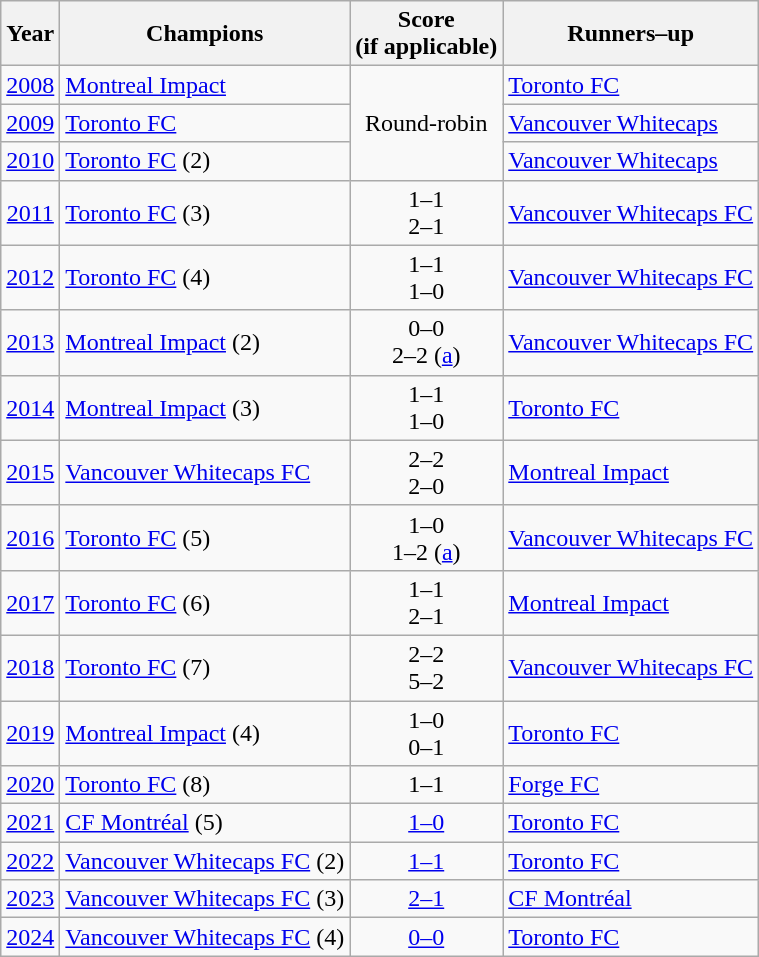<table class="wikitable">
<tr>
<th>Year</th>
<th>Champions </th>
<th>Score<br>(if applicable)</th>
<th>Runners–up</th>
</tr>
<tr>
<td align=center><a href='#'>2008</a></td>
<td><a href='#'>Montreal Impact</a></td>
<td rowspan="3" align=center>Round-robin</td>
<td><a href='#'>Toronto FC</a></td>
</tr>
<tr>
<td align=center><a href='#'>2009</a></td>
<td><a href='#'>Toronto FC</a></td>
<td><a href='#'>Vancouver Whitecaps</a></td>
</tr>
<tr>
<td align=center><a href='#'>2010</a></td>
<td><a href='#'>Toronto FC</a> (2)</td>
<td><a href='#'>Vancouver Whitecaps</a></td>
</tr>
<tr>
<td align=center><a href='#'>2011</a></td>
<td><a href='#'>Toronto FC</a> (3)</td>
<td align=center>1–1<br>2–1</td>
<td><a href='#'>Vancouver Whitecaps FC</a></td>
</tr>
<tr>
<td align=center><a href='#'>2012</a></td>
<td><a href='#'>Toronto FC</a> (4)</td>
<td align=center>1–1<br>1–0</td>
<td><a href='#'>Vancouver Whitecaps FC</a></td>
</tr>
<tr>
<td align=center><a href='#'>2013</a></td>
<td><a href='#'>Montreal Impact</a> (2)</td>
<td align=center>0–0<br>2–2 (<a href='#'>a</a>)</td>
<td><a href='#'>Vancouver Whitecaps FC</a></td>
</tr>
<tr>
<td align=center><a href='#'>2014</a></td>
<td><a href='#'>Montreal Impact</a> (3)</td>
<td align=center>1–1<br>1–0</td>
<td><a href='#'>Toronto FC</a></td>
</tr>
<tr>
<td align=center><a href='#'>2015</a></td>
<td><a href='#'>Vancouver Whitecaps FC</a></td>
<td align=center>2–2<br>2–0</td>
<td><a href='#'>Montreal Impact</a></td>
</tr>
<tr>
<td align=center><a href='#'>2016</a></td>
<td><a href='#'>Toronto FC</a> (5)</td>
<td align=center>1–0<br>1–2 (<a href='#'>a</a>)</td>
<td><a href='#'>Vancouver Whitecaps FC</a></td>
</tr>
<tr>
<td align=center><a href='#'>2017</a></td>
<td><a href='#'>Toronto FC</a> (6)</td>
<td align=center>1–1<br>2–1</td>
<td><a href='#'>Montreal Impact</a></td>
</tr>
<tr>
<td align=center><a href='#'>2018</a></td>
<td><a href='#'>Toronto FC</a> (7)</td>
<td align=center>2–2<br>5–2</td>
<td><a href='#'>Vancouver Whitecaps FC</a></td>
</tr>
<tr>
<td align=center><a href='#'>2019</a></td>
<td><a href='#'>Montreal Impact</a> (4)</td>
<td align=center>1–0<br>0–1 </td>
<td><a href='#'>Toronto FC</a></td>
</tr>
<tr>
<td align=center><a href='#'>2020</a></td>
<td><a href='#'>Toronto FC</a> (8)</td>
<td align=center>1–1 </td>
<td><a href='#'>Forge FC</a></td>
</tr>
<tr>
<td align=center><a href='#'>2021</a></td>
<td><a href='#'>CF Montréal</a> (5)</td>
<td align=center><a href='#'>1–0</a></td>
<td><a href='#'>Toronto FC</a></td>
</tr>
<tr>
<td align=center><a href='#'>2022</a></td>
<td><a href='#'>Vancouver Whitecaps FC</a> (2)</td>
<td align=center><a href='#'>1–1</a> </td>
<td><a href='#'>Toronto FC</a></td>
</tr>
<tr>
<td align=center><a href='#'>2023</a></td>
<td><a href='#'>Vancouver Whitecaps FC</a> (3)</td>
<td align=center><a href='#'>2–1</a></td>
<td><a href='#'>CF Montréal</a></td>
</tr>
<tr>
<td align=center><a href='#'>2024</a></td>
<td><a href='#'>Vancouver Whitecaps FC</a> (4)</td>
<td align=center><a href='#'>0–0</a> </td>
<td><a href='#'>Toronto FC</a></td>
</tr>
</table>
